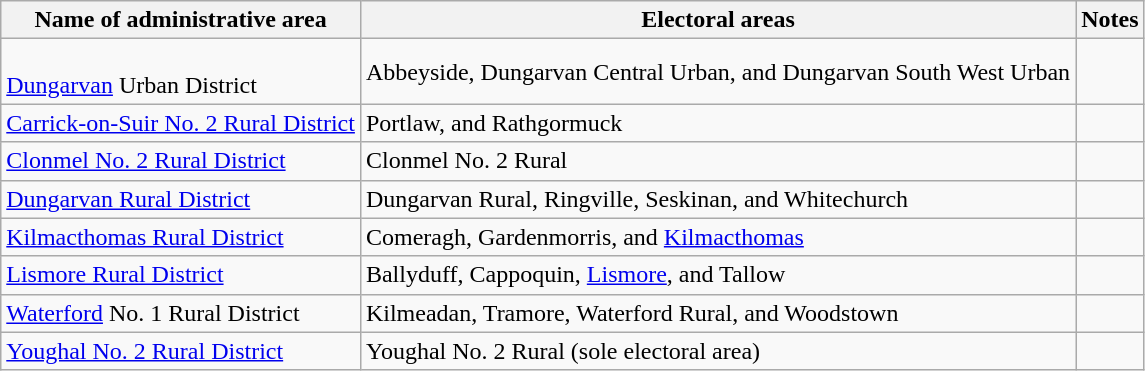<table class="wikitable">
<tr>
<th>Name of administrative area</th>
<th>Electoral areas</th>
<th>Notes</th>
</tr>
<tr>
<td><br><a href='#'>Dungarvan</a> Urban District</td>
<td>Abbeyside, Dungarvan Central Urban, and Dungarvan South West Urban</td>
<td></td>
</tr>
<tr>
<td><a href='#'>Carrick-on-Suir No. 2 Rural District</a></td>
<td>Portlaw, and Rathgormuck</td>
<td></td>
</tr>
<tr>
<td><a href='#'>Clonmel No. 2 Rural District</a></td>
<td>Clonmel No. 2 Rural</td>
<td></td>
</tr>
<tr>
<td><a href='#'>Dungarvan Rural District</a></td>
<td>Dungarvan Rural, Ringville, Seskinan, and Whitechurch</td>
<td></td>
</tr>
<tr>
<td><a href='#'>Kilmacthomas Rural District</a></td>
<td>Comeragh, Gardenmorris, and <a href='#'>Kilmacthomas</a></td>
<td></td>
</tr>
<tr>
<td><a href='#'>Lismore Rural District</a></td>
<td>Ballyduff, Cappoquin, <a href='#'>Lismore</a>, and Tallow</td>
<td></td>
</tr>
<tr>
<td><a href='#'>Waterford</a> No. 1 Rural District</td>
<td>Kilmeadan, Tramore, Waterford Rural, and Woodstown</td>
<td></td>
</tr>
<tr>
<td><a href='#'>Youghal No. 2 Rural District</a></td>
<td>Youghal No. 2 Rural (sole electoral area)</td>
<td></td>
</tr>
</table>
